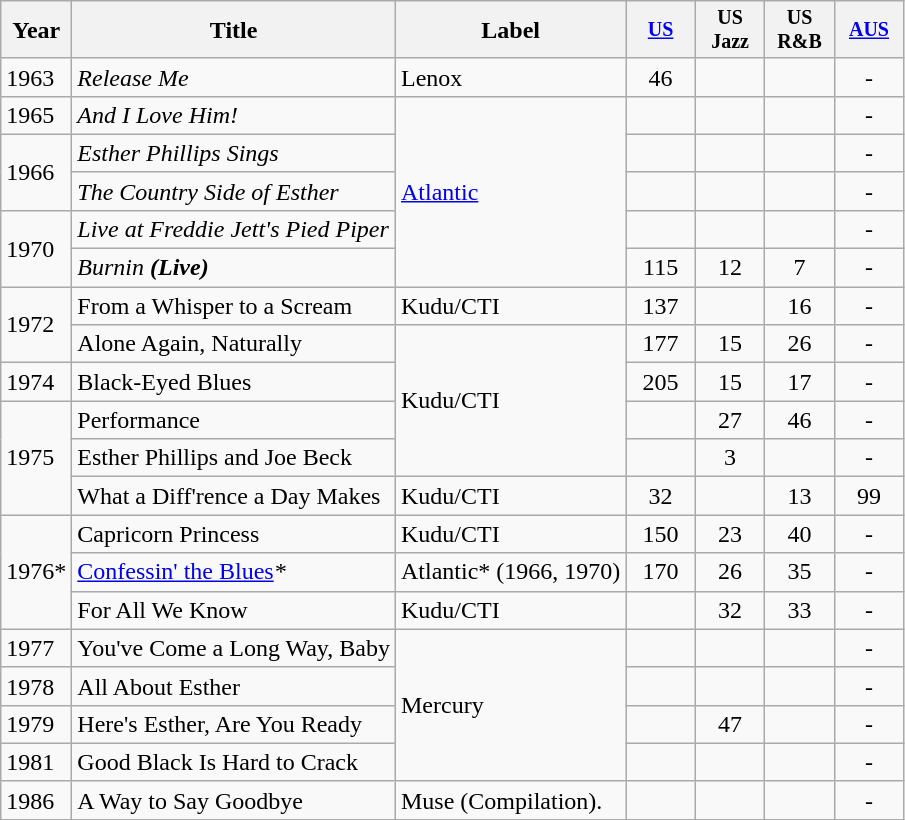<table class="wikitable">
<tr>
<th>Year</th>
<th>Title</th>
<th>Label</th>
<th style="font-size:smaller" width="40"><a href='#'>US</a><br></th>
<th style="font-size:smaller" width="40">US<br>Jazz<br></th>
<th style="font-size:smaller" width="40">US<br>R&B<br></th>
<th style="font-size:smaller" width="40"><a href='#'>AUS</a><br></th>
</tr>
<tr>
<td>1963</td>
<td><em>Release Me</em></td>
<td>Lenox</td>
<td align="center">46</td>
<td align="center"></td>
<td align="center"></td>
<td align="center">-</td>
</tr>
<tr>
<td>1965</td>
<td><em>And I Love Him!</em></td>
<td rowspan="5"><a href='#'>Atlantic</a></td>
<td align="center"></td>
<td align="center"></td>
<td align="center"></td>
<td align="center">-</td>
</tr>
<tr>
<td rowspan="2">1966</td>
<td><em>Esther Phillips Sings</em></td>
<td align="center"></td>
<td align="center"></td>
<td align="center"></td>
<td align="center">-</td>
</tr>
<tr>
<td><em>The Country Side of Esther</em></td>
<td align="center"></td>
<td align="center"></td>
<td align="center"></td>
<td align="center">-</td>
</tr>
<tr>
<td rowspan="2">1970</td>
<td><em>Live at Freddie Jett's Pied Piper</em></td>
<td align="center"></td>
<td align="center"></td>
<td align="center"></td>
<td align="center">-</td>
</tr>
<tr>
<td><em>Burnin<strong> (Live)</td>
<td align="center">115</td>
<td align="center">12</td>
<td align="center">7</td>
<td align="center">-</td>
</tr>
<tr>
<td rowspan="2">1972</td>
<td></em>From a Whisper to a Scream<em></td>
<td>Kudu/CTI</td>
<td align="center">137</td>
<td align="center"></td>
<td align="center">16</td>
<td align="center">-</td>
</tr>
<tr>
<td></em>Alone Again, Naturally<em></td>
<td rowspan="4">Kudu/CTI</td>
<td align="center">177</td>
<td align="center">15</td>
<td align="center">26</td>
<td align="center">-</td>
</tr>
<tr>
<td>1974</td>
<td></em>Black-Eyed Blues<em></td>
<td align="center">205</td>
<td align="center">15</td>
<td align="center">17</td>
<td align="center">-</td>
</tr>
<tr>
<td rowspan="3">1975</td>
<td></em>Performance<em></td>
<td align="center"></td>
<td align="center">27</td>
<td align="center">46</td>
<td align="center">-</td>
</tr>
<tr>
<td></em>Esther Phillips and Joe Beck<em></td>
<td align="center"></td>
<td align="center">3</td>
<td align="center"></td>
<td align="center">-</td>
</tr>
<tr>
<td></em>What a Diff'rence a Day Makes<em></td>
<td>Kudu/CTI</td>
<td align="center">32</td>
<td align="center"></td>
<td align="center">13</td>
<td align="center">99</td>
</tr>
<tr>
<td rowspan="3">1976*</td>
<td></em>Capricorn Princess<em></td>
<td>Kudu/CTI</td>
<td align="center">150</td>
<td align="center">23</td>
<td align="center">40</td>
<td align="center">-</td>
</tr>
<tr>
<td></em><a href='#'>Confessin' the Blues</a><em>*</td>
<td>Atlantic* (1966, 1970)</td>
<td align="center">170</td>
<td align="center">26</td>
<td align="center">35</td>
<td align="center">-</td>
</tr>
<tr>
<td></em>For All We Know<em></td>
<td>Kudu/CTI</td>
<td align="center"></td>
<td align="center">32</td>
<td align="center">33</td>
<td align="center">-</td>
</tr>
<tr>
<td>1977</td>
<td></em>You've Come a Long Way, Baby<em></td>
<td rowspan="4">Mercury</td>
<td align="center"></td>
<td align="center"></td>
<td align="center"></td>
<td align="center">-</td>
</tr>
<tr>
<td>1978</td>
<td></em>All About Esther<em></td>
<td align="center"></td>
<td align="center"></td>
<td align="center"></td>
<td align="center">-</td>
</tr>
<tr>
<td>1979</td>
<td></em>Here's Esther, Are You Ready<em></td>
<td align="center"></td>
<td align="center">47</td>
<td align="center"></td>
<td align="center">-</td>
</tr>
<tr>
<td>1981</td>
<td></em>Good Black Is Hard to Crack<em></td>
<td align="center"></td>
<td align="center"></td>
<td align="center"></td>
<td align="center">-</td>
</tr>
<tr>
<td>1986</td>
<td></em>A Way to Say Goodbye<em></td>
<td>Muse (Compilation).</td>
<td align="center"></td>
<td align="center"></td>
<td align="center"></td>
<td align="center">-</td>
</tr>
</table>
